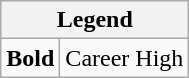<table class="wikitable">
<tr>
<th colspan="2">Legend</th>
</tr>
<tr>
<td><strong>Bold</strong></td>
<td>Career High</td>
</tr>
</table>
